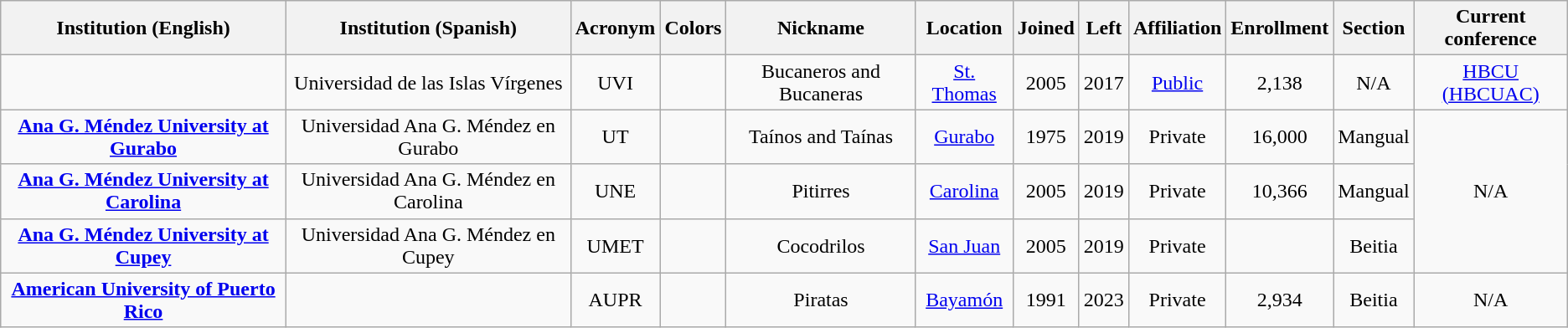<table class="wikitable sortable" style="text-align: center;">
<tr>
<th>Institution (English)</th>
<th>Institution (Spanish)</th>
<th>Acronym</th>
<th>Colors</th>
<th>Nickname</th>
<th>Location</th>
<th>Joined</th>
<th>Left</th>
<th>Affiliation</th>
<th>Enrollment</th>
<th>Section</th>
<th>Current<br>conference</th>
</tr>
<tr>
<td></td>
<td>Universidad de las Islas Vírgenes</td>
<td>UVI</td>
<td>  </td>
<td>Bucaneros and Bucaneras</td>
<td><a href='#'>St. Thomas</a></td>
<td>2005</td>
<td>2017</td>
<td><a href='#'>Public</a></td>
<td>2,138</td>
<td>N/A</td>
<td><a href='#'>HBCU (HBCUAC)</a></td>
</tr>
<tr>
<td><strong><a href='#'>Ana G. Méndez University at Gurabo</a></strong></td>
<td>Universidad Ana G. Méndez en Gurabo</td>
<td>UT</td>
<td> </td>
<td>Taínos and Taínas</td>
<td><a href='#'>Gurabo</a></td>
<td>1975</td>
<td>2019</td>
<td>Private</td>
<td>16,000</td>
<td>Mangual</td>
<td rowspan=3>N/A</td>
</tr>
<tr>
<td><strong><a href='#'>Ana G. Méndez University at Carolina</a></strong></td>
<td>Universidad Ana G. Méndez en Carolina</td>
<td>UNE</td>
<td> </td>
<td>Pitirres</td>
<td><a href='#'>Carolina</a></td>
<td>2005</td>
<td>2019</td>
<td>Private</td>
<td>10,366</td>
<td>Mangual</td>
</tr>
<tr>
<td><strong><a href='#'>Ana G. Méndez University at Cupey</a></strong></td>
<td>Universidad Ana G. Méndez en Cupey</td>
<td>UMET</td>
<td> </td>
<td>Cocodrilos</td>
<td><a href='#'>San Juan</a></td>
<td>2005</td>
<td>2019</td>
<td>Private</td>
<td></td>
<td>Beitia</td>
</tr>
<tr>
<td><strong><a href='#'>American University of Puerto Rico</a></strong></td>
<td></td>
<td>AUPR</td>
<td> </td>
<td>Piratas</td>
<td><a href='#'>Bayamón</a></td>
<td>1991</td>
<td>2023</td>
<td>Private</td>
<td>2,934</td>
<td>Beitia</td>
<td>N/A</td>
</tr>
</table>
